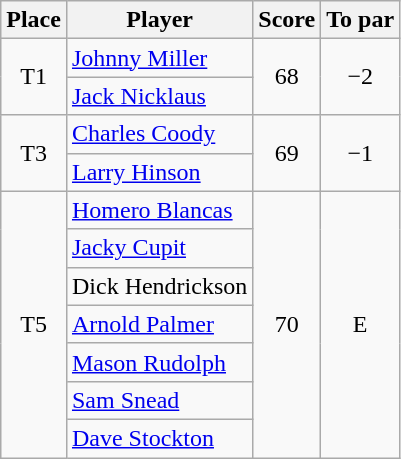<table class=wikitable>
<tr>
<th>Place</th>
<th>Player</th>
<th>Score</th>
<th>To par</th>
</tr>
<tr>
<td rowspan=2 align=center>T1</td>
<td> <a href='#'>Johnny Miller</a></td>
<td rowspan=2 align=center>68</td>
<td rowspan=2 align=center>−2</td>
</tr>
<tr>
<td> <a href='#'>Jack Nicklaus</a></td>
</tr>
<tr>
<td rowspan=2 align=center>T3</td>
<td> <a href='#'>Charles Coody</a></td>
<td rowspan=2 align=center>69</td>
<td rowspan=2 align=center>−1</td>
</tr>
<tr>
<td> <a href='#'>Larry Hinson</a></td>
</tr>
<tr>
<td rowspan=7 align=center>T5</td>
<td> <a href='#'>Homero Blancas</a></td>
<td rowspan=7 align=center>70</td>
<td rowspan=7 align=center>E</td>
</tr>
<tr>
<td> <a href='#'>Jacky Cupit</a></td>
</tr>
<tr>
<td> Dick Hendrickson</td>
</tr>
<tr>
<td> <a href='#'>Arnold Palmer</a></td>
</tr>
<tr>
<td> <a href='#'>Mason Rudolph</a></td>
</tr>
<tr>
<td> <a href='#'>Sam Snead</a></td>
</tr>
<tr>
<td> <a href='#'>Dave Stockton</a></td>
</tr>
</table>
